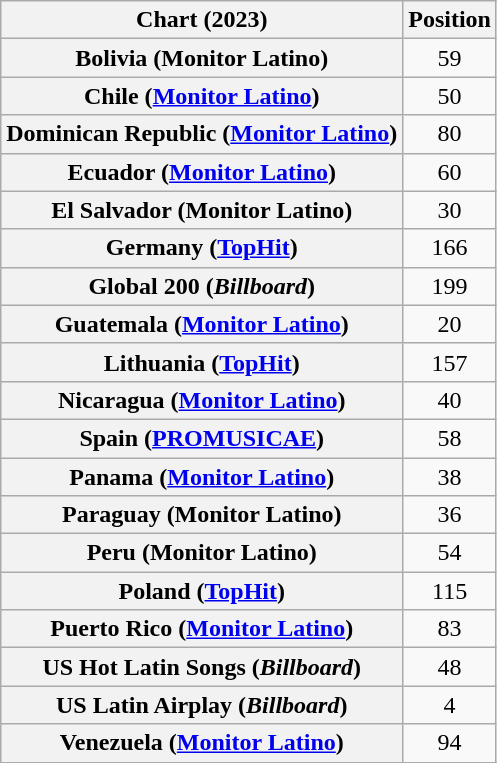<table class="wikitable sortable plainrowheaders" style="text-align:center">
<tr>
<th scope="col">Chart (2023)</th>
<th scope="col">Position</th>
</tr>
<tr>
<th scope="row">Bolivia (Monitor Latino)</th>
<td>59</td>
</tr>
<tr>
<th scope="row">Chile (<a href='#'>Monitor Latino</a>)</th>
<td>50</td>
</tr>
<tr>
<th scope="row">Dominican Republic (<a href='#'>Monitor Latino</a>)</th>
<td>80</td>
</tr>
<tr>
<th scope="row">Ecuador (<a href='#'>Monitor Latino</a>)</th>
<td>60</td>
</tr>
<tr>
<th scope="row">El Salvador (Monitor Latino)</th>
<td>30</td>
</tr>
<tr>
<th scope="row">Germany (<a href='#'>TopHit</a>)</th>
<td>166</td>
</tr>
<tr>
<th scope="row">Global 200 (<em>Billboard</em>)</th>
<td>199</td>
</tr>
<tr>
<th scope="row">Guatemala (<a href='#'>Monitor Latino</a>)</th>
<td>20</td>
</tr>
<tr>
<th scope="row">Lithuania (<a href='#'>TopHit</a>)</th>
<td>157</td>
</tr>
<tr>
<th scope="row">Nicaragua (<a href='#'>Monitor Latino</a>)</th>
<td>40</td>
</tr>
<tr>
<th scope="row">Spain (<a href='#'>PROMUSICAE</a>)</th>
<td>58</td>
</tr>
<tr>
<th scope="row">Panama (<a href='#'>Monitor Latino</a>)</th>
<td>38</td>
</tr>
<tr>
<th scope="row">Paraguay (Monitor Latino)</th>
<td>36</td>
</tr>
<tr>
<th scope="row">Peru (Monitor Latino)</th>
<td>54</td>
</tr>
<tr>
<th scope="row">Poland (<a href='#'>TopHit</a>)</th>
<td>115</td>
</tr>
<tr>
<th scope="row">Puerto Rico (<a href='#'>Monitor Latino</a>)</th>
<td>83</td>
</tr>
<tr>
<th scope="row">US Hot Latin Songs (<em>Billboard</em>)</th>
<td>48</td>
</tr>
<tr>
<th scope="row">US Latin Airplay (<em>Billboard</em>)</th>
<td>4</td>
</tr>
<tr>
<th scope="row">Venezuela (<a href='#'>Monitor Latino</a>)</th>
<td>94</td>
</tr>
<tr>
</tr>
</table>
